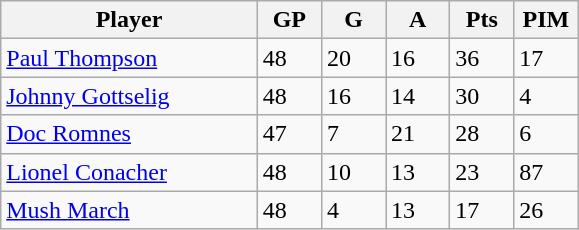<table class="wikitable">
<tr>
<th bgcolor="#DDDDFF" width="40%">Player</th>
<th bgcolor="#DDDDFF" width="10%">GP</th>
<th bgcolor="#DDDDFF" width="10%">G</th>
<th bgcolor="#DDDDFF" width="10%">A</th>
<th bgcolor="#DDDDFF" width="10%">Pts</th>
<th bgcolor="#DDDDFF" width="10%">PIM</th>
</tr>
<tr>
<td><a href='#'>Paul Thompson</a></td>
<td>48</td>
<td>20</td>
<td>16</td>
<td>36</td>
<td>17</td>
</tr>
<tr>
<td><a href='#'>Johnny Gottselig</a></td>
<td>48</td>
<td>16</td>
<td>14</td>
<td>30</td>
<td>4</td>
</tr>
<tr>
<td><a href='#'>Doc Romnes</a></td>
<td>47</td>
<td>7</td>
<td>21</td>
<td>28</td>
<td>6</td>
</tr>
<tr>
<td><a href='#'>Lionel Conacher</a></td>
<td>48</td>
<td>10</td>
<td>13</td>
<td>23</td>
<td>87</td>
</tr>
<tr>
<td><a href='#'>Mush March</a></td>
<td>48</td>
<td>4</td>
<td>13</td>
<td>17</td>
<td>26</td>
</tr>
</table>
